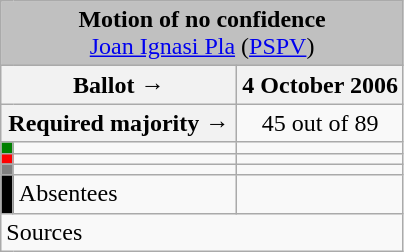<table class="wikitable" style="text-align:center;">
<tr>
<td colspan="3" align="center" bgcolor="#C0C0C0"><strong>Motion of no confidence</strong><br><a href='#'>Joan Ignasi Pla</a> (<a href='#'>PSPV</a>)</td>
</tr>
<tr>
<th colspan="2" width="150px">Ballot →</th>
<th>4 October 2006</th>
</tr>
<tr>
<th colspan="2">Required majority →</th>
<td>45 out of 89 </td>
</tr>
<tr>
<th width="1px" style="background:green;"></th>
<td align="left"></td>
<td></td>
</tr>
<tr>
<th style="color:inherit;background:red;"></th>
<td align="left"></td>
<td></td>
</tr>
<tr>
<th style="color:inherit;background:gray;"></th>
<td align="left"></td>
<td></td>
</tr>
<tr>
<th style="color:inherit;background:black;"></th>
<td align="left"><span>Absentees</span></td>
<td></td>
</tr>
<tr>
<td align="left" colspan="3">Sources</td>
</tr>
</table>
